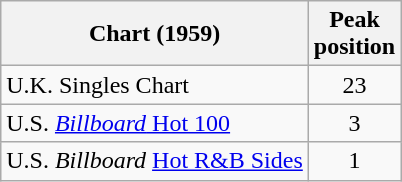<table class="wikitable sortable">
<tr>
<th>Chart (1959)</th>
<th>Peak<br>position</th>
</tr>
<tr>
<td align="left">U.K. Singles Chart</td>
<td align="center">23</td>
</tr>
<tr>
<td>U.S. <a href='#'><em>Billboard</em> Hot 100</a></td>
<td align="center">3</td>
</tr>
<tr>
<td>U.S. <em>Billboard</em> <a href='#'>Hot R&B Sides</a></td>
<td align="center">1</td>
</tr>
</table>
